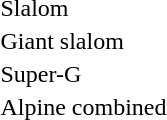<table>
<tr>
<td>Slalom</td>
<td></td>
<td></td>
<td></td>
</tr>
<tr>
<td>Giant slalom</td>
<td></td>
<td></td>
<td></td>
</tr>
<tr>
<td>Super-G</td>
<td></td>
<td></td>
<td></td>
</tr>
<tr>
<td>Alpine combined</td>
<td></td>
<td></td>
<td></td>
</tr>
</table>
